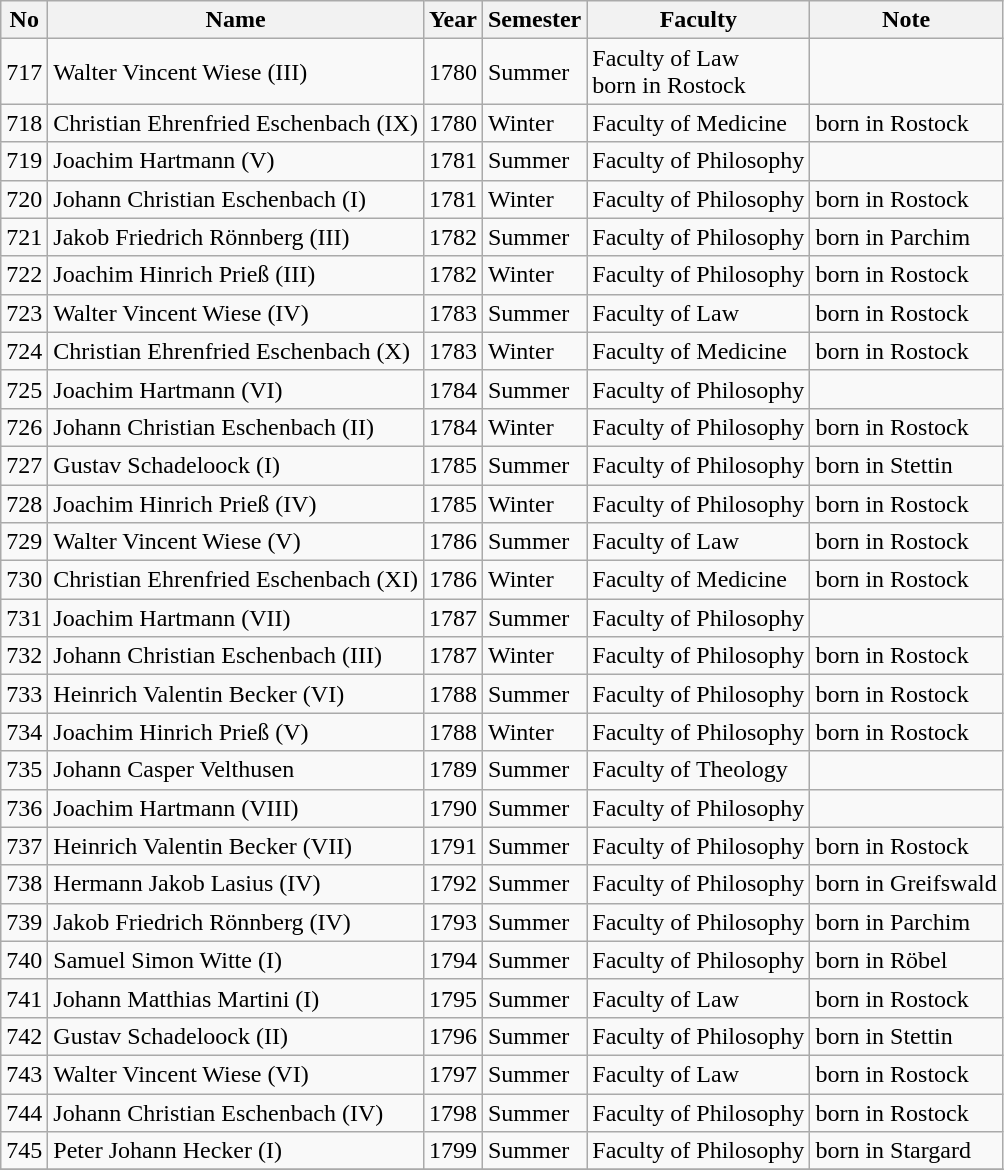<table class="wikitable">
<tr>
<th bgcolor="silver">No</th>
<th bgcolor="silver">Name</th>
<th bgcolor="silver">Year</th>
<th bgcolor="silver">Semester</th>
<th bgcolor="silver">Faculty</th>
<th bgcolor="silver">Note</th>
</tr>
<tr>
<td>717</td>
<td>Walter Vincent Wiese (III)</td>
<td>1780</td>
<td>Summer</td>
<td>Faculty of Law<br>born in Rostock</td>
</tr>
<tr>
<td>718</td>
<td>Christian Ehrenfried Eschenbach (IX)</td>
<td>1780</td>
<td>Winter</td>
<td>Faculty of Medicine</td>
<td>born in Rostock</td>
</tr>
<tr>
<td>719</td>
<td>Joachim Hartmann (V)</td>
<td>1781</td>
<td>Summer</td>
<td>Faculty of Philosophy</td>
<td></td>
</tr>
<tr>
<td>720</td>
<td>Johann Christian Eschenbach (I)</td>
<td>1781</td>
<td>Winter</td>
<td>Faculty of Philosophy</td>
<td>born in Rostock</td>
</tr>
<tr>
<td>721</td>
<td>Jakob Friedrich Rönnberg (III)</td>
<td>1782</td>
<td>Summer</td>
<td>Faculty of Philosophy</td>
<td>born in Parchim</td>
</tr>
<tr>
<td>722</td>
<td>Joachim Hinrich Prieß (III)</td>
<td>1782</td>
<td>Winter</td>
<td>Faculty of Philosophy</td>
<td>born in Rostock</td>
</tr>
<tr>
<td>723</td>
<td>Walter Vincent Wiese (IV)</td>
<td>1783</td>
<td>Summer</td>
<td>Faculty of Law</td>
<td>born in Rostock</td>
</tr>
<tr>
<td>724</td>
<td>Christian Ehrenfried Eschenbach (X)</td>
<td>1783</td>
<td>Winter</td>
<td>Faculty of Medicine</td>
<td>born in Rostock</td>
</tr>
<tr>
<td>725</td>
<td>Joachim Hartmann (VI)</td>
<td>1784</td>
<td>Summer</td>
<td>Faculty of Philosophy</td>
<td></td>
</tr>
<tr>
<td>726</td>
<td>Johann Christian Eschenbach (II)</td>
<td>1784</td>
<td>Winter</td>
<td>Faculty of Philosophy</td>
<td>born in Rostock</td>
</tr>
<tr>
<td>727</td>
<td>Gustav Schadeloock (I)</td>
<td>1785</td>
<td>Summer</td>
<td>Faculty of Philosophy</td>
<td>born in Stettin</td>
</tr>
<tr>
<td>728</td>
<td>Joachim Hinrich Prieß (IV)</td>
<td>1785</td>
<td>Winter</td>
<td>Faculty of Philosophy</td>
<td>born in Rostock</td>
</tr>
<tr>
<td>729</td>
<td>Walter Vincent Wiese (V)</td>
<td>1786</td>
<td>Summer</td>
<td>Faculty of Law</td>
<td>born in Rostock</td>
</tr>
<tr>
<td>730</td>
<td>Christian Ehrenfried Eschenbach (XI)</td>
<td>1786</td>
<td>Winter</td>
<td>Faculty of Medicine</td>
<td>born in Rostock</td>
</tr>
<tr>
<td>731</td>
<td>Joachim Hartmann (VII)</td>
<td>1787</td>
<td>Summer</td>
<td>Faculty of Philosophy</td>
<td></td>
</tr>
<tr>
<td>732</td>
<td>Johann Christian Eschenbach (III)</td>
<td>1787</td>
<td>Winter</td>
<td>Faculty of Philosophy</td>
<td>born in Rostock</td>
</tr>
<tr>
<td>733</td>
<td>Heinrich Valentin Becker (VI)</td>
<td>1788</td>
<td>Summer</td>
<td>Faculty of Philosophy</td>
<td>born in Rostock</td>
</tr>
<tr>
<td>734</td>
<td>Joachim Hinrich Prieß (V)</td>
<td>1788</td>
<td>Winter</td>
<td>Faculty of Philosophy</td>
<td>born in Rostock</td>
</tr>
<tr>
<td>735</td>
<td>Johann Casper Velthusen</td>
<td>1789</td>
<td>Summer</td>
<td>Faculty of Theology</td>
<td></td>
</tr>
<tr>
<td>736</td>
<td>Joachim Hartmann (VIII)</td>
<td>1790</td>
<td>Summer</td>
<td>Faculty of Philosophy</td>
<td></td>
</tr>
<tr>
<td>737</td>
<td>Heinrich Valentin Becker (VII)</td>
<td>1791</td>
<td>Summer</td>
<td>Faculty of Philosophy</td>
<td>born in Rostock</td>
</tr>
<tr>
<td>738</td>
<td>Hermann Jakob Lasius (IV)</td>
<td>1792</td>
<td>Summer</td>
<td>Faculty of Philosophy</td>
<td>born in Greifswald</td>
</tr>
<tr>
<td>739</td>
<td>Jakob Friedrich Rönnberg (IV)</td>
<td>1793</td>
<td>Summer</td>
<td>Faculty of Philosophy</td>
<td>born in Parchim</td>
</tr>
<tr>
<td>740</td>
<td>Samuel Simon Witte (I)</td>
<td>1794</td>
<td>Summer</td>
<td>Faculty of Philosophy</td>
<td>born in Röbel</td>
</tr>
<tr>
<td>741</td>
<td>Johann Matthias Martini (I)</td>
<td>1795</td>
<td>Summer</td>
<td>Faculty of Law</td>
<td>born in Rostock</td>
</tr>
<tr>
<td>742</td>
<td>Gustav Schadeloock (II)</td>
<td>1796</td>
<td>Summer</td>
<td>Faculty of Philosophy</td>
<td>born in Stettin</td>
</tr>
<tr>
<td>743</td>
<td>Walter Vincent Wiese (VI)</td>
<td>1797</td>
<td>Summer</td>
<td>Faculty of Law</td>
<td>born in Rostock</td>
</tr>
<tr>
<td>744</td>
<td>Johann Christian Eschenbach (IV)</td>
<td>1798</td>
<td>Summer</td>
<td>Faculty of Philosophy</td>
<td>born in Rostock</td>
</tr>
<tr>
<td>745</td>
<td>Peter Johann Hecker (I)</td>
<td>1799</td>
<td>Summer</td>
<td>Faculty of Philosophy</td>
<td>born in Stargard</td>
</tr>
<tr>
</tr>
</table>
